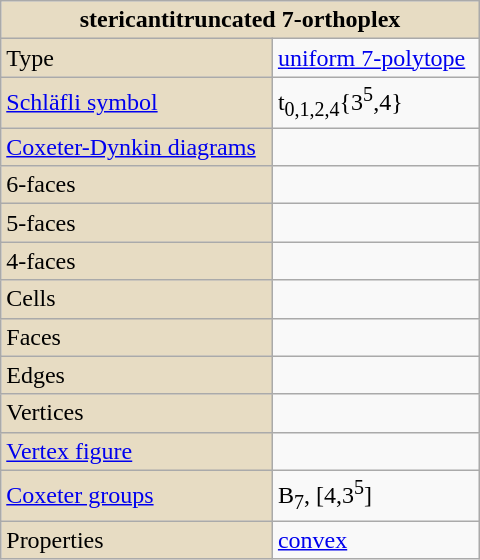<table class="wikitable" align="right" style="margin-left:10px" width="320">
<tr>
<th style="background:#e7dcc3;" colspan="2">stericantitruncated 7-orthoplex</th>
</tr>
<tr>
<td style="background:#e7dcc3;">Type</td>
<td><a href='#'>uniform 7-polytope</a></td>
</tr>
<tr>
<td style="background:#e7dcc3;"><a href='#'>Schläfli symbol</a></td>
<td>t<sub>0,1,2,4</sub>{3<sup>5</sup>,4}</td>
</tr>
<tr>
<td style="background:#e7dcc3;"><a href='#'>Coxeter-Dynkin diagrams</a></td>
<td><br></td>
</tr>
<tr>
<td style="background:#e7dcc3;">6-faces</td>
<td></td>
</tr>
<tr>
<td style="background:#e7dcc3;">5-faces</td>
<td></td>
</tr>
<tr>
<td style="background:#e7dcc3;">4-faces</td>
<td></td>
</tr>
<tr>
<td style="background:#e7dcc3;">Cells</td>
<td></td>
</tr>
<tr>
<td style="background:#e7dcc3;">Faces</td>
<td></td>
</tr>
<tr>
<td style="background:#e7dcc3;">Edges</td>
<td></td>
</tr>
<tr>
<td style="background:#e7dcc3;">Vertices</td>
<td></td>
</tr>
<tr>
<td style="background:#e7dcc3;"><a href='#'>Vertex figure</a></td>
<td></td>
</tr>
<tr>
<td style="background:#e7dcc3;"><a href='#'>Coxeter groups</a></td>
<td>B<sub>7</sub>, [4,3<sup>5</sup>]</td>
</tr>
<tr>
<td style="background:#e7dcc3;">Properties</td>
<td><a href='#'>convex</a></td>
</tr>
</table>
